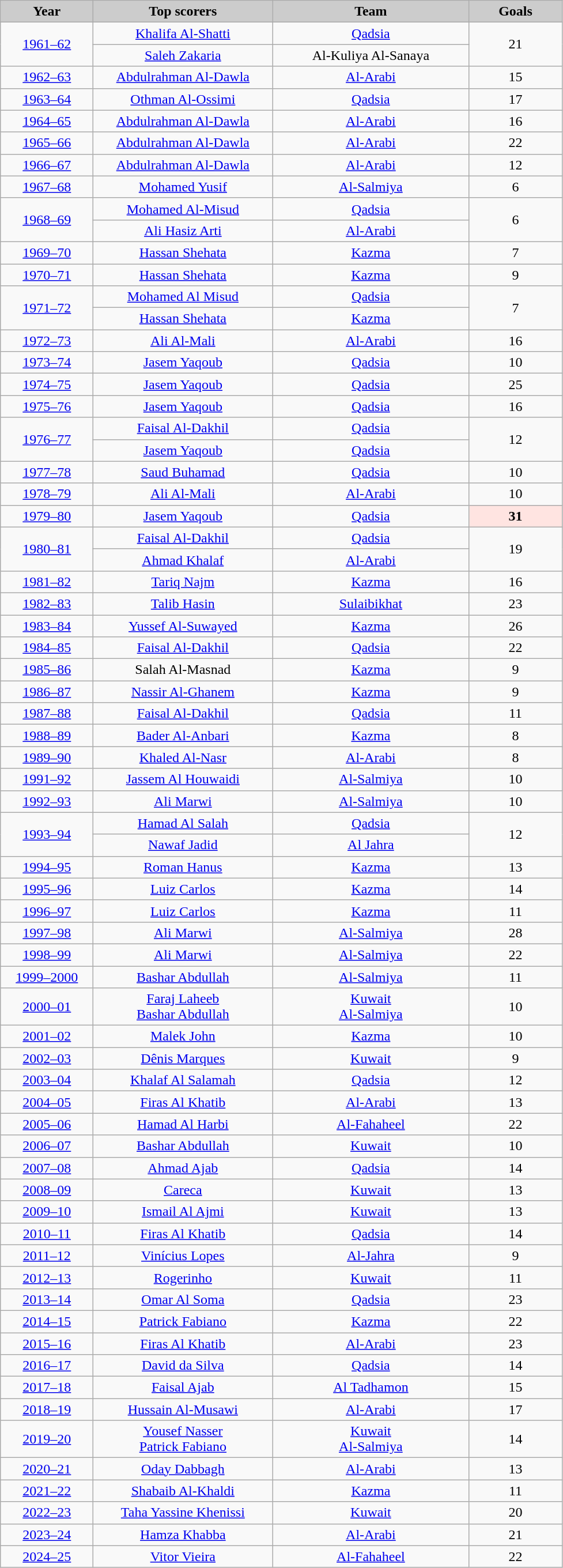<table class="wikitable" style="text-align:center;">
<tr style="background:#ccc; text-align:center;">
<td style="width:100px;"><strong>Year</strong></td>
<td style="width:200px;"><strong>Top scorers</strong></td>
<td style="width:220px;"><strong>Team</strong></td>
<td style="width:100px;"><strong>Goals</strong></td>
</tr>
<tr>
<td rowspan=2><a href='#'>1961–62</a></td>
<td> <a href='#'>Khalifa Al-Shatti</a></td>
<td><a href='#'>Qadsia</a></td>
<td rowspan=2>21</td>
</tr>
<tr align=center>
<td> <a href='#'>Saleh Zakaria</a></td>
<td>Al-Kuliya Al-Sanaya</td>
</tr>
<tr>
<td><a href='#'>1962–63</a></td>
<td> <a href='#'>Abdulrahman Al-Dawla</a></td>
<td><a href='#'>Al-Arabi</a></td>
<td>15</td>
</tr>
<tr>
<td><a href='#'>1963–64</a></td>
<td> <a href='#'>Othman Al-Ossimi</a></td>
<td><a href='#'>Qadsia</a></td>
<td>17</td>
</tr>
<tr>
<td><a href='#'>1964–65</a></td>
<td> <a href='#'>Abdulrahman Al-Dawla</a></td>
<td><a href='#'>Al-Arabi</a></td>
<td>16</td>
</tr>
<tr>
<td><a href='#'>1965–66</a></td>
<td> <a href='#'>Abdulrahman Al-Dawla</a></td>
<td><a href='#'>Al-Arabi</a></td>
<td>22</td>
</tr>
<tr>
<td><a href='#'>1966–67</a></td>
<td> <a href='#'>Abdulrahman Al-Dawla</a></td>
<td><a href='#'>Al-Arabi</a></td>
<td>12</td>
</tr>
<tr>
<td><a href='#'>1967–68</a></td>
<td> <a href='#'>Mohamed Yusif</a></td>
<td><a href='#'>Al-Salmiya</a></td>
<td>6</td>
</tr>
<tr>
<td rowspan=2><a href='#'>1968–69</a></td>
<td> <a href='#'>Mohamed Al-Misud</a></td>
<td><a href='#'>Qadsia</a></td>
<td rowspan=2>6</td>
</tr>
<tr>
<td> <a href='#'>Ali Hasiz Arti</a></td>
<td><a href='#'>Al-Arabi</a></td>
</tr>
<tr>
<td><a href='#'>1969–70</a></td>
<td> <a href='#'>Hassan Shehata</a></td>
<td><a href='#'>Kazma</a></td>
<td>7</td>
</tr>
<tr>
<td><a href='#'>1970–71</a></td>
<td> <a href='#'>Hassan Shehata</a></td>
<td><a href='#'>Kazma</a></td>
<td>9</td>
</tr>
<tr>
<td rowspan=2><a href='#'>1971–72</a></td>
<td> <a href='#'>Mohamed Al Misud</a></td>
<td><a href='#'>Qadsia</a></td>
<td rowspan=2>7</td>
</tr>
<tr>
<td> <a href='#'>Hassan Shehata</a></td>
<td><a href='#'>Kazma</a></td>
</tr>
<tr>
<td><a href='#'>1972–73</a></td>
<td> <a href='#'>Ali Al-Mali</a></td>
<td><a href='#'>Al-Arabi</a></td>
<td>16</td>
</tr>
<tr>
<td><a href='#'>1973–74</a></td>
<td> <a href='#'>Jasem Yaqoub</a></td>
<td><a href='#'>Qadsia</a></td>
<td>10</td>
</tr>
<tr>
<td><a href='#'>1974–75</a></td>
<td> <a href='#'>Jasem Yaqoub</a></td>
<td><a href='#'>Qadsia</a></td>
<td>25</td>
</tr>
<tr>
<td><a href='#'>1975–76</a></td>
<td> <a href='#'>Jasem Yaqoub</a></td>
<td><a href='#'>Qadsia</a></td>
<td>16</td>
</tr>
<tr>
<td rowspan=2><a href='#'>1976–77</a></td>
<td> <a href='#'>Faisal Al-Dakhil</a></td>
<td><a href='#'>Qadsia</a></td>
<td rowspan=2>12</td>
</tr>
<tr>
<td> <a href='#'>Jasem Yaqoub</a></td>
<td><a href='#'>Qadsia</a></td>
</tr>
<tr>
<td><a href='#'>1977–78</a></td>
<td> <a href='#'>Saud Buhamad</a></td>
<td><a href='#'>Qadsia</a></td>
<td>10</td>
</tr>
<tr>
<td><a href='#'>1978–79</a></td>
<td> <a href='#'>Ali Al-Mali</a></td>
<td><a href='#'>Al-Arabi</a></td>
<td>10</td>
</tr>
<tr>
<td><a href='#'>1979–80</a></td>
<td> <a href='#'>Jasem Yaqoub</a></td>
<td><a href='#'>Qadsia</a></td>
<td bgcolor=mistyrose><strong>31</strong></td>
</tr>
<tr>
<td rowspan=2><a href='#'>1980–81</a></td>
<td> <a href='#'>Faisal Al-Dakhil</a></td>
<td><a href='#'>Qadsia</a></td>
<td rowspan=2>19</td>
</tr>
<tr>
<td> <a href='#'>Ahmad Khalaf</a></td>
<td><a href='#'>Al-Arabi</a></td>
</tr>
<tr>
<td><a href='#'>1981–82</a></td>
<td> <a href='#'>Tariq Najm</a></td>
<td><a href='#'>Kazma</a></td>
<td>16</td>
</tr>
<tr>
<td><a href='#'>1982–83</a></td>
<td> <a href='#'>Talib Hasin</a></td>
<td><a href='#'>Sulaibikhat</a></td>
<td>23</td>
</tr>
<tr>
<td><a href='#'>1983–84</a></td>
<td> <a href='#'>Yussef Al-Suwayed</a></td>
<td><a href='#'>Kazma</a></td>
<td>26</td>
</tr>
<tr>
<td><a href='#'>1984–85</a></td>
<td> <a href='#'>Faisal Al-Dakhil</a></td>
<td><a href='#'>Qadsia</a></td>
<td>22</td>
</tr>
<tr>
<td><a href='#'>1985–86</a></td>
<td> Salah Al-Masnad</td>
<td><a href='#'>Kazma</a></td>
<td>9</td>
</tr>
<tr>
<td><a href='#'>1986–87</a></td>
<td> <a href='#'>Nassir Al-Ghanem</a></td>
<td><a href='#'>Kazma</a></td>
<td>9</td>
</tr>
<tr>
<td><a href='#'>1987–88</a></td>
<td> <a href='#'>Faisal Al-Dakhil</a></td>
<td><a href='#'>Qadsia</a></td>
<td>11</td>
</tr>
<tr>
<td><a href='#'>1988–89</a></td>
<td> <a href='#'>Bader Al-Anbari</a></td>
<td><a href='#'>Kazma</a></td>
<td>8</td>
</tr>
<tr>
<td><a href='#'>1989–90</a></td>
<td> <a href='#'>Khaled Al-Nasr</a></td>
<td><a href='#'>Al-Arabi</a></td>
<td>8</td>
</tr>
<tr>
<td><a href='#'>1991–92</a></td>
<td> <a href='#'>Jassem Al Houwaidi</a></td>
<td><a href='#'>Al-Salmiya</a></td>
<td>10</td>
</tr>
<tr>
<td><a href='#'>1992–93</a></td>
<td> <a href='#'>Ali Marwi</a></td>
<td><a href='#'>Al-Salmiya</a></td>
<td>10</td>
</tr>
<tr>
<td rowspan=2><a href='#'>1993–94</a></td>
<td> <a href='#'>Hamad Al Salah</a></td>
<td><a href='#'>Qadsia</a></td>
<td rowspan=2>12</td>
</tr>
<tr>
<td> <a href='#'>Nawaf Jadid</a></td>
<td><a href='#'>Al Jahra</a></td>
</tr>
<tr>
<td><a href='#'>1994–95</a></td>
<td> <a href='#'>Roman Hanus</a></td>
<td><a href='#'>Kazma</a></td>
<td>13</td>
</tr>
<tr>
<td><a href='#'>1995–96</a></td>
<td> <a href='#'>Luiz Carlos</a></td>
<td><a href='#'>Kazma</a></td>
<td>14</td>
</tr>
<tr>
<td><a href='#'>1996–97</a></td>
<td> <a href='#'>Luiz Carlos</a></td>
<td><a href='#'>Kazma</a></td>
<td>11</td>
</tr>
<tr>
<td><a href='#'>1997–98</a></td>
<td> <a href='#'>Ali Marwi</a></td>
<td><a href='#'>Al-Salmiya</a></td>
<td>28</td>
</tr>
<tr>
<td><a href='#'>1998–99</a></td>
<td> <a href='#'>Ali Marwi</a></td>
<td><a href='#'>Al-Salmiya</a></td>
<td>22</td>
</tr>
<tr>
<td><a href='#'>1999–2000</a></td>
<td> <a href='#'>Bashar Abdullah</a></td>
<td><a href='#'>Al-Salmiya</a></td>
<td>11</td>
</tr>
<tr>
<td><a href='#'>2000–01</a></td>
<td> <a href='#'>Faraj Laheeb</a><br> <a href='#'>Bashar Abdullah</a></td>
<td><a href='#'>Kuwait</a><br><a href='#'>Al-Salmiya</a></td>
<td>10</td>
</tr>
<tr>
<td><a href='#'>2001–02</a></td>
<td> <a href='#'>Malek John</a></td>
<td><a href='#'>Kazma</a></td>
<td>10</td>
</tr>
<tr>
<td><a href='#'>2002–03</a></td>
<td> <a href='#'>Dênis Marques</a></td>
<td><a href='#'>Kuwait</a></td>
<td>9</td>
</tr>
<tr>
<td><a href='#'>2003–04</a></td>
<td> <a href='#'>Khalaf Al Salamah</a></td>
<td><a href='#'>Qadsia</a></td>
<td>12</td>
</tr>
<tr>
<td><a href='#'>2004–05</a></td>
<td> <a href='#'>Firas Al Khatib</a></td>
<td><a href='#'>Al-Arabi</a></td>
<td>13</td>
</tr>
<tr>
<td><a href='#'>2005–06</a></td>
<td> <a href='#'>Hamad Al Harbi</a></td>
<td><a href='#'>Al-Fahaheel</a></td>
<td>22</td>
</tr>
<tr>
<td><a href='#'>2006–07</a></td>
<td> <a href='#'>Bashar Abdullah</a></td>
<td><a href='#'>Kuwait</a></td>
<td>10</td>
</tr>
<tr>
<td><a href='#'>2007–08</a></td>
<td> <a href='#'>Ahmad Ajab</a></td>
<td><a href='#'>Qadsia</a></td>
<td>14</td>
</tr>
<tr>
<td><a href='#'>2008–09</a></td>
<td> <a href='#'>Careca</a></td>
<td><a href='#'>Kuwait</a></td>
<td>13</td>
</tr>
<tr>
<td><a href='#'>2009–10</a></td>
<td> <a href='#'>Ismail Al Ajmi</a></td>
<td><a href='#'>Kuwait</a></td>
<td>13</td>
</tr>
<tr>
<td><a href='#'>2010–11</a></td>
<td> <a href='#'>Firas Al Khatib</a></td>
<td><a href='#'>Qadsia</a></td>
<td>14</td>
</tr>
<tr>
<td><a href='#'>2011–12</a></td>
<td> <a href='#'>Vinícius Lopes</a></td>
<td><a href='#'>Al-Jahra</a></td>
<td>9</td>
</tr>
<tr>
<td><a href='#'>2012–13</a></td>
<td> <a href='#'>Rogerinho</a></td>
<td><a href='#'>Kuwait</a></td>
<td>11</td>
</tr>
<tr>
<td><a href='#'>2013–14</a></td>
<td> <a href='#'>Omar Al Soma</a></td>
<td><a href='#'>Qadsia</a></td>
<td>23</td>
</tr>
<tr>
<td><a href='#'>2014–15</a></td>
<td> <a href='#'>Patrick Fabiano</a></td>
<td><a href='#'>Kazma</a></td>
<td>22</td>
</tr>
<tr>
<td><a href='#'>2015–16</a></td>
<td> <a href='#'>Firas Al Khatib</a></td>
<td><a href='#'>Al-Arabi</a></td>
<td>23</td>
</tr>
<tr>
<td><a href='#'>2016–17</a></td>
<td> <a href='#'>David da Silva</a></td>
<td><a href='#'>Qadsia</a></td>
<td>14</td>
</tr>
<tr>
<td><a href='#'>2017–18</a></td>
<td> <a href='#'>Faisal Ajab</a></td>
<td><a href='#'>Al Tadhamon</a></td>
<td>15</td>
</tr>
<tr>
<td><a href='#'>2018–19</a></td>
<td> <a href='#'>Hussain Al-Musawi</a></td>
<td><a href='#'>Al-Arabi</a></td>
<td>17</td>
</tr>
<tr>
<td><a href='#'>2019–20</a></td>
<td> <a href='#'>Yousef Nasser</a><br> <a href='#'>Patrick Fabiano</a></td>
<td><a href='#'>Kuwait</a><br><a href='#'>Al-Salmiya</a></td>
<td>14</td>
</tr>
<tr>
<td><a href='#'>2020–21</a></td>
<td> <a href='#'>Oday Dabbagh</a></td>
<td><a href='#'>Al-Arabi</a></td>
<td>13</td>
</tr>
<tr>
<td><a href='#'>2021–22</a></td>
<td> <a href='#'>Shabaib Al-Khaldi</a></td>
<td><a href='#'>Kazma</a></td>
<td>11</td>
</tr>
<tr>
<td><a href='#'>2022–23</a></td>
<td> <a href='#'>Taha Yassine Khenissi</a></td>
<td><a href='#'>Kuwait</a></td>
<td>20</td>
</tr>
<tr>
<td><a href='#'>2023–24</a></td>
<td> <a href='#'>Hamza Khabba</a></td>
<td><a href='#'>Al-Arabi</a></td>
<td>21</td>
</tr>
<tr>
<td><a href='#'>2024–25</a></td>
<td> <a href='#'>Vitor Vieira</a></td>
<td><a href='#'>Al-Fahaheel</a></td>
<td>22</td>
</tr>
</table>
